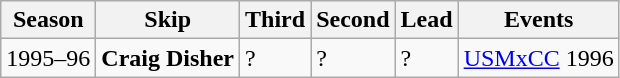<table class="wikitable">
<tr>
<th scope="col">Season</th>
<th scope="col">Skip</th>
<th scope="col">Third</th>
<th scope="col">Second</th>
<th scope="col">Lead</th>
<th scope="col">Events</th>
</tr>
<tr>
<td>1995–96</td>
<td><strong>Craig Disher</strong></td>
<td>?</td>
<td>?</td>
<td>?</td>
<td><a href='#'>USMxCC</a> 1996 </td>
</tr>
</table>
